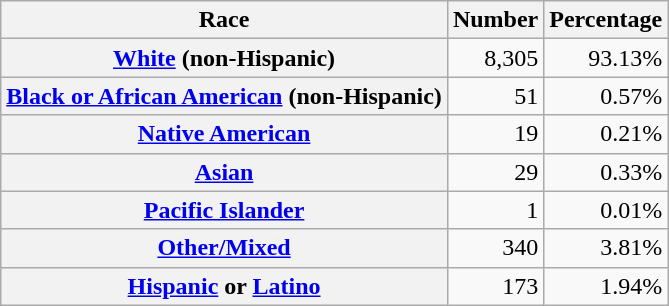<table class="wikitable" style="text-align:right">
<tr>
<th scope="col">Race</th>
<th scope="col">Number</th>
<th scope="col">Percentage</th>
</tr>
<tr>
<th scope="row"><a href='#'>White</a> (non-Hispanic)</th>
<td>8,305</td>
<td>93.13%</td>
</tr>
<tr>
<th scope="row"><a href='#'>Black or African American</a> (non-Hispanic)</th>
<td>51</td>
<td>0.57%</td>
</tr>
<tr>
<th scope="row"><a href='#'>Native American</a></th>
<td>19</td>
<td>0.21%</td>
</tr>
<tr>
<th scope="row"><a href='#'>Asian</a></th>
<td>29</td>
<td>0.33%</td>
</tr>
<tr>
<th scope="row"><a href='#'>Pacific Islander</a></th>
<td>1</td>
<td>0.01%</td>
</tr>
<tr>
<th scope="row"><a href='#'>Other/Mixed</a></th>
<td>340</td>
<td>3.81%</td>
</tr>
<tr>
<th scope="row"><a href='#'>Hispanic</a> or <a href='#'>Latino</a></th>
<td>173</td>
<td>1.94%</td>
</tr>
</table>
